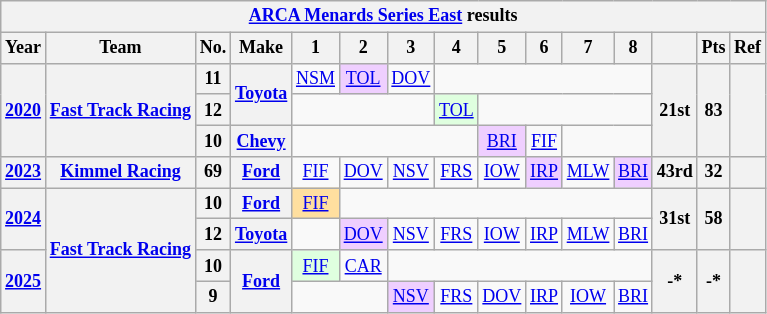<table class="wikitable" style="text-align:center; font-size:75%">
<tr>
<th colspan=16><a href='#'>ARCA Menards Series East</a> results</th>
</tr>
<tr>
<th>Year</th>
<th>Team</th>
<th>No.</th>
<th>Make</th>
<th>1</th>
<th>2</th>
<th>3</th>
<th>4</th>
<th>5</th>
<th>6</th>
<th>7</th>
<th>8</th>
<th></th>
<th>Pts</th>
<th>Ref</th>
</tr>
<tr>
<th rowspan=3><a href='#'>2020</a></th>
<th rowspan=3><a href='#'>Fast Track Racing</a></th>
<th>11</th>
<th rowspan=2><a href='#'>Toyota</a></th>
<td><a href='#'>NSM</a></td>
<td style="background:#EFCFFF;"><a href='#'>TOL</a><br></td>
<td><a href='#'>DOV</a></td>
<td colspan=5></td>
<th rowspan=3>21st</th>
<th rowspan=3>83</th>
<th rowspan=3></th>
</tr>
<tr>
<th>12</th>
<td colspan=3></td>
<td style="background:#DFFFDF;"><a href='#'>TOL</a><br></td>
<td colspan=4></td>
</tr>
<tr>
<th>10</th>
<th><a href='#'>Chevy</a></th>
<td colspan=4></td>
<td style="background:#EFCFFF;"><a href='#'>BRI</a><br></td>
<td><a href='#'>FIF</a></td>
<td colspan=2></td>
</tr>
<tr>
<th><a href='#'>2023</a></th>
<th><a href='#'>Kimmel Racing</a></th>
<th>69</th>
<th><a href='#'>Ford</a></th>
<td><a href='#'>FIF</a></td>
<td><a href='#'>DOV</a></td>
<td><a href='#'>NSV</a></td>
<td><a href='#'>FRS</a></td>
<td><a href='#'>IOW</a></td>
<td style="background:#EFCFFF;"><a href='#'>IRP</a><br></td>
<td><a href='#'>MLW</a></td>
<td style="background:#EFCFFF;"><a href='#'>BRI</a><br></td>
<th>43rd</th>
<th>32</th>
<th></th>
</tr>
<tr>
<th rowspan=2><a href='#'>2024</a></th>
<th rowspan=4><a href='#'>Fast Track Racing</a></th>
<th>10</th>
<th><a href='#'>Ford</a></th>
<td style="background:#FFDF9F;"><a href='#'>FIF</a><br></td>
<td colspan=7></td>
<th rowspan=2>31st</th>
<th rowspan=2>58</th>
<th rowspan=2></th>
</tr>
<tr>
<th>12</th>
<th><a href='#'>Toyota</a></th>
<td></td>
<td style="background:#EFCFFF;"><a href='#'>DOV</a><br></td>
<td><a href='#'>NSV</a></td>
<td><a href='#'>FRS</a></td>
<td><a href='#'>IOW</a></td>
<td><a href='#'>IRP</a></td>
<td><a href='#'>MLW</a></td>
<td><a href='#'>BRI</a></td>
</tr>
<tr>
<th rowspan=2><a href='#'>2025</a></th>
<th>10</th>
<th rowspan=2><a href='#'>Ford</a></th>
<td style="background:#DFFFDF;"><a href='#'>FIF</a><br></td>
<td><a href='#'>CAR</a></td>
<td colspan=6></td>
<th rowspan=2>-*</th>
<th rowspan=2>-*</th>
<th rowspan=2></th>
</tr>
<tr>
<th>9</th>
<td colspan=2></td>
<td style="background:#EFCFFF;"><a href='#'>NSV</a><br></td>
<td><a href='#'>FRS</a></td>
<td><a href='#'>DOV</a></td>
<td><a href='#'>IRP</a></td>
<td><a href='#'>IOW</a></td>
<td><a href='#'>BRI</a></td>
</tr>
</table>
